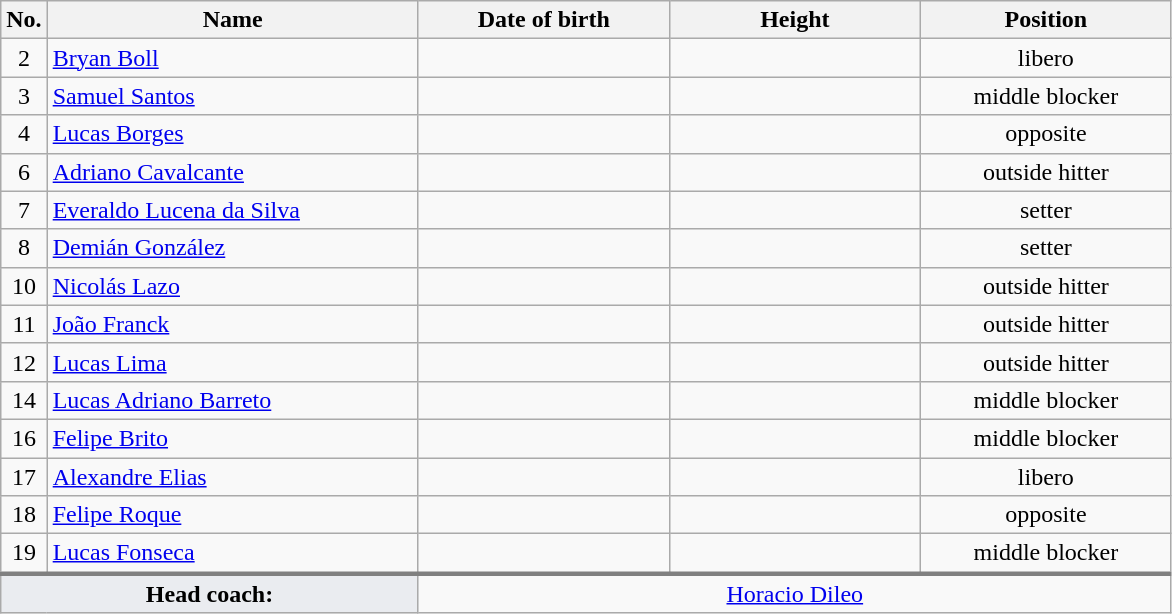<table class="wikitable sortable" style="font-size:100%; text-align:center">
<tr>
<th>No.</th>
<th style="width:15em">Name</th>
<th style="width:10em">Date of birth</th>
<th style="width:10em">Height</th>
<th style="width:10em">Position</th>
</tr>
<tr>
<td>2</td>
<td align=left> <a href='#'>Bryan Boll</a></td>
<td align=right></td>
<td></td>
<td>libero</td>
</tr>
<tr>
<td>3</td>
<td align=left> <a href='#'>Samuel Santos</a></td>
<td align=right></td>
<td></td>
<td>middle blocker</td>
</tr>
<tr>
<td>4</td>
<td align=left> <a href='#'>Lucas Borges</a></td>
<td align=right></td>
<td></td>
<td>opposite</td>
</tr>
<tr>
<td>6</td>
<td align=left> <a href='#'>Adriano Cavalcante</a></td>
<td align=right></td>
<td></td>
<td>outside hitter</td>
</tr>
<tr>
<td>7</td>
<td align=left> <a href='#'>Everaldo Lucena da Silva</a></td>
<td align=right></td>
<td></td>
<td>setter</td>
</tr>
<tr>
<td>8</td>
<td align=left> <a href='#'>Demián González</a></td>
<td align=right></td>
<td></td>
<td>setter</td>
</tr>
<tr>
<td>10</td>
<td align=left> <a href='#'>Nicolás Lazo</a></td>
<td align=right></td>
<td></td>
<td>outside hitter</td>
</tr>
<tr>
<td>11</td>
<td align=left> <a href='#'>João Franck</a></td>
<td align=right></td>
<td></td>
<td>outside hitter</td>
</tr>
<tr>
<td>12</td>
<td align=left> <a href='#'>Lucas Lima</a></td>
<td align=right></td>
<td></td>
<td>outside hitter</td>
</tr>
<tr>
<td>14</td>
<td align=left> <a href='#'>Lucas Adriano Barreto</a></td>
<td align=right></td>
<td></td>
<td>middle blocker</td>
</tr>
<tr>
<td>16</td>
<td align=left> <a href='#'>Felipe Brito</a></td>
<td align=right></td>
<td></td>
<td>middle blocker</td>
</tr>
<tr>
<td>17</td>
<td align=left> <a href='#'>Alexandre Elias</a></td>
<td align=right></td>
<td></td>
<td>libero</td>
</tr>
<tr>
<td>18</td>
<td align=left> <a href='#'>Felipe Roque</a></td>
<td align=right></td>
<td></td>
<td>opposite</td>
</tr>
<tr>
<td>19</td>
<td align=left> <a href='#'>Lucas Fonseca</a></td>
<td align=right></td>
<td></td>
<td>middle blocker</td>
</tr>
<tr style="border-top: 3px solid grey">
<td colspan=2 style="background:#EAECF0"><strong>Head coach:</strong></td>
<td colspan=3> <a href='#'>Horacio Dileo</a></td>
</tr>
</table>
